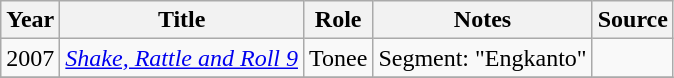<table class="wikitable sortable">
<tr>
<th>Year</th>
<th>Title</th>
<th>Role</th>
<th class="unsortable">Notes</th>
<th class="unsortable">Source</th>
</tr>
<tr>
<td>2007</td>
<td><em><a href='#'>Shake, Rattle and Roll 9</a></em></td>
<td>Tonee</td>
<td>Segment: "Engkanto"</td>
<td></td>
</tr>
<tr>
</tr>
</table>
